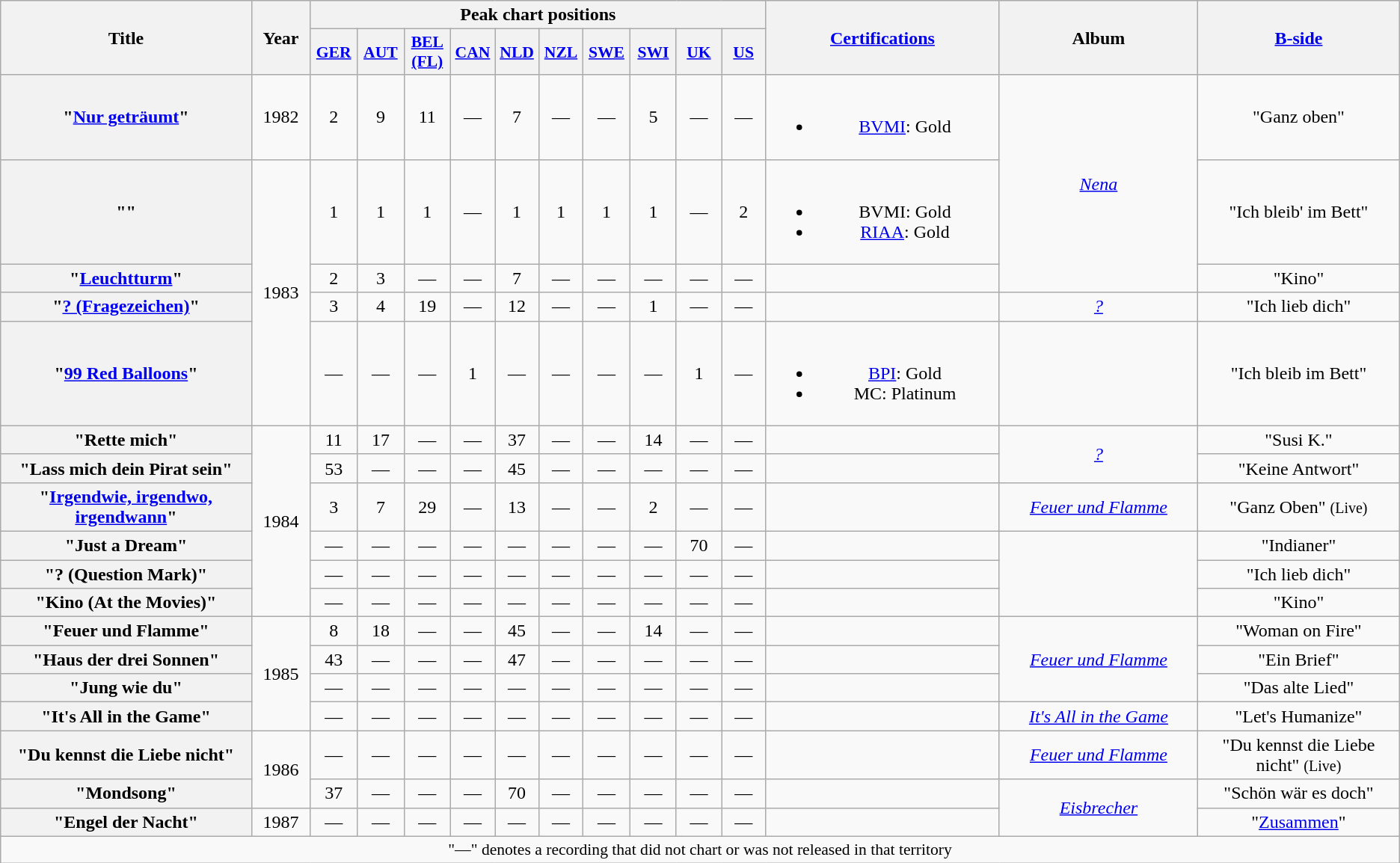<table class="wikitable plainrowheaders" style="text-align:center;">
<tr>
<th scope="col" rowspan="2" style="width:15em;">Title</th>
<th scope="col" rowspan="2" style="width:3em;">Year</th>
<th scope="col" colspan="10">Peak chart positions</th>
<th scope="col" rowspan="2" style="width:14em;"><a href='#'>Certifications</a></th>
<th scope="col" rowspan="2" style="width:12em;">Album</th>
<th scope="col" rowspan="2" style="width:12em;"><a href='#'>B-side</a></th>
</tr>
<tr>
<th scope="col" style="width:2.5em;font-size:90%;"><a href='#'>GER</a><br></th>
<th scope="col" style="width:2.5em;font-size:90%;"><a href='#'>AUT</a><br></th>
<th scope="col" style="width:2.5em;font-size:90%;"><a href='#'>BEL<br>(FL)</a><br></th>
<th scope="col" style="width:2.3em;font-size:90%;"><a href='#'>CAN</a><br></th>
<th scope="col" style="width:2.3em;font-size:90%;"><a href='#'>NLD</a><br></th>
<th scope="col" style="width:2.3em;font-size:90%;"><a href='#'>NZL</a><br></th>
<th scope="col" style="width:2.5em;font-size:90%;"><a href='#'>SWE</a><br></th>
<th scope="col" style="width:2.5em;font-size:90%;"><a href='#'>SWI</a><br></th>
<th scope="col" style="width:2.5em;font-size:90%;"><a href='#'>UK</a><br></th>
<th scope="col" style="width:2.5em;font-size:90%;"><a href='#'>US</a><br></th>
</tr>
<tr>
<th scope="row">"<a href='#'>Nur geträumt</a>"</th>
<td>1982</td>
<td>2</td>
<td>9</td>
<td>11</td>
<td>—</td>
<td>7</td>
<td>—</td>
<td>—</td>
<td>5</td>
<td>—</td>
<td>—</td>
<td><br><ul><li><a href='#'>BVMI</a>: Gold</li></ul></td>
<td rowspan="3"><em><a href='#'>Nena</a></em></td>
<td>"Ganz oben"</td>
</tr>
<tr>
<th scope="row">""</th>
<td rowspan="4">1983</td>
<td>1</td>
<td>1</td>
<td>1</td>
<td>—</td>
<td>1</td>
<td>1</td>
<td>1</td>
<td>1</td>
<td>—</td>
<td>2</td>
<td><br><ul><li>BVMI: Gold</li><li><a href='#'>RIAA</a>: Gold</li></ul></td>
<td>"Ich bleib' im Bett"</td>
</tr>
<tr>
<th scope="row">"<a href='#'>Leuchtturm</a>"</th>
<td>2</td>
<td>3</td>
<td>—</td>
<td>—</td>
<td>7</td>
<td>—</td>
<td>—</td>
<td>—</td>
<td>—</td>
<td>—</td>
<td></td>
<td>"Kino"</td>
</tr>
<tr>
<th scope="row">"<a href='#'>? (Fragezeichen)</a>"</th>
<td>3</td>
<td>4</td>
<td>19</td>
<td>—</td>
<td>12</td>
<td>—</td>
<td>—</td>
<td>1</td>
<td>—</td>
<td>—</td>
<td></td>
<td><em><a href='#'>?</a></em></td>
<td>"Ich lieb dich"</td>
</tr>
<tr>
<th scope="row">"<a href='#'>99 Red Balloons</a>"</th>
<td>—</td>
<td>—</td>
<td>—</td>
<td>1</td>
<td>—</td>
<td>—</td>
<td>—</td>
<td>—</td>
<td>1</td>
<td>—</td>
<td><br><ul><li><a href='#'>BPI</a>: Gold</li><li>MC: Platinum</li></ul></td>
<td></td>
<td>"Ich bleib im Bett"</td>
</tr>
<tr>
<th scope="row">"Rette mich"</th>
<td rowspan="6">1984</td>
<td>11</td>
<td>17</td>
<td>—</td>
<td>—</td>
<td>37</td>
<td>—</td>
<td>—</td>
<td>14</td>
<td>—</td>
<td>—</td>
<td></td>
<td rowspan="2"><em><a href='#'>?</a></em></td>
<td>"Susi K."</td>
</tr>
<tr>
<th scope="row">"Lass mich dein Pirat sein"</th>
<td>53</td>
<td>—</td>
<td>—</td>
<td>—</td>
<td>45</td>
<td>—</td>
<td>—</td>
<td>—</td>
<td>—</td>
<td>—</td>
<td></td>
<td>"Keine Antwort"</td>
</tr>
<tr>
<th scope="row">"<a href='#'>Irgendwie, irgendwo, irgendwann</a>"</th>
<td>3</td>
<td>7</td>
<td>29</td>
<td>—</td>
<td>13</td>
<td>—</td>
<td>—</td>
<td>2</td>
<td>—</td>
<td>—</td>
<td></td>
<td><em><a href='#'>Feuer und Flamme</a></em></td>
<td>"Ganz Oben" <small>(Live)</small></td>
</tr>
<tr>
<th scope="row">"Just a Dream"</th>
<td>—</td>
<td>—</td>
<td>—</td>
<td>—</td>
<td>—</td>
<td>—</td>
<td>—</td>
<td>—</td>
<td>70</td>
<td>—</td>
<td></td>
<td rowspan="3"></td>
<td>"Indianer"</td>
</tr>
<tr>
<th scope="row">"? (Question Mark)"</th>
<td>—</td>
<td>—</td>
<td>—</td>
<td>—</td>
<td>—</td>
<td>—</td>
<td>—</td>
<td>—</td>
<td>—</td>
<td>—</td>
<td></td>
<td>"Ich lieb dich"</td>
</tr>
<tr>
<th scope="row">"Kino (At the Movies)"</th>
<td>—</td>
<td>—</td>
<td>—</td>
<td>—</td>
<td>—</td>
<td>—</td>
<td>—</td>
<td>—</td>
<td>—</td>
<td>—</td>
<td></td>
<td>"Kino"</td>
</tr>
<tr>
<th scope="row">"Feuer und Flamme"</th>
<td rowspan="4">1985</td>
<td>8</td>
<td>18</td>
<td>—</td>
<td>—</td>
<td>45</td>
<td>—</td>
<td>—</td>
<td>14</td>
<td>—</td>
<td>—</td>
<td></td>
<td rowspan="3"><em><a href='#'>Feuer und Flamme</a></em></td>
<td>"Woman on Fire"</td>
</tr>
<tr>
<th scope="row">"Haus der drei Sonnen"</th>
<td>43</td>
<td>—</td>
<td>—</td>
<td>—</td>
<td>47</td>
<td>—</td>
<td>—</td>
<td>—</td>
<td>—</td>
<td>—</td>
<td></td>
<td>"Ein Brief"</td>
</tr>
<tr>
<th scope="row">"Jung wie du"</th>
<td>—</td>
<td>—</td>
<td>—</td>
<td>—</td>
<td>—</td>
<td>—</td>
<td>—</td>
<td>—</td>
<td>—</td>
<td>—</td>
<td></td>
<td>"Das alte Lied"</td>
</tr>
<tr>
<th scope="row">"It's All in the Game"</th>
<td>—</td>
<td>—</td>
<td>—</td>
<td>—</td>
<td>—</td>
<td>—</td>
<td>—</td>
<td>—</td>
<td>—</td>
<td>—</td>
<td></td>
<td><em><a href='#'>It's All in the Game</a></em></td>
<td>"Let's Humanize"</td>
</tr>
<tr>
<th scope="row">"Du kennst die Liebe nicht"</th>
<td rowspan="2">1986</td>
<td>—</td>
<td>—</td>
<td>—</td>
<td>—</td>
<td>—</td>
<td>—</td>
<td>—</td>
<td>—</td>
<td>—</td>
<td>—</td>
<td></td>
<td><em><a href='#'>Feuer und Flamme</a></em></td>
<td>"Du kennst die Liebe nicht" <small>(Live)</small></td>
</tr>
<tr>
<th scope="row">"Mondsong"</th>
<td>37</td>
<td>—</td>
<td>—</td>
<td>—</td>
<td>70</td>
<td>—</td>
<td>—</td>
<td>—</td>
<td>—</td>
<td>—</td>
<td></td>
<td rowspan="2"><em><a href='#'>Eisbrecher</a></em></td>
<td>"Schön wär es doch"</td>
</tr>
<tr>
<th scope="row">"Engel der Nacht"</th>
<td>1987</td>
<td>—</td>
<td>—</td>
<td>—</td>
<td>—</td>
<td>—</td>
<td>—</td>
<td>—</td>
<td>—</td>
<td>—</td>
<td>—</td>
<td></td>
<td>"<a href='#'>Zusammen</a>"</td>
</tr>
<tr>
<td colspan="15" style="font-size:90%">"—" denotes a recording that did not chart or was not released in that territory</td>
</tr>
</table>
